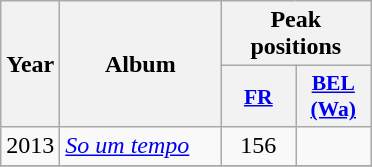<table class="wikitable">
<tr>
<th align="center" rowspan="2" width="10">Year</th>
<th align="center" rowspan="2" width="100">Album</th>
<th align="center" colspan="2" width="30">Peak positions</th>
</tr>
<tr>
<th scope="col" style="width:3em;font-size:90%;"><a href='#'>FR</a><br></th>
<th scope="col" style="width:3em;font-size:90%;"><a href='#'>BEL <br>(Wa)</a><br></th>
</tr>
<tr>
<td align="center" rowspan="1">2013</td>
<td><em><a href='#'>So um tempo</a></em></td>
<td align="center">156</td>
<td align="center"></td>
</tr>
<tr>
</tr>
</table>
